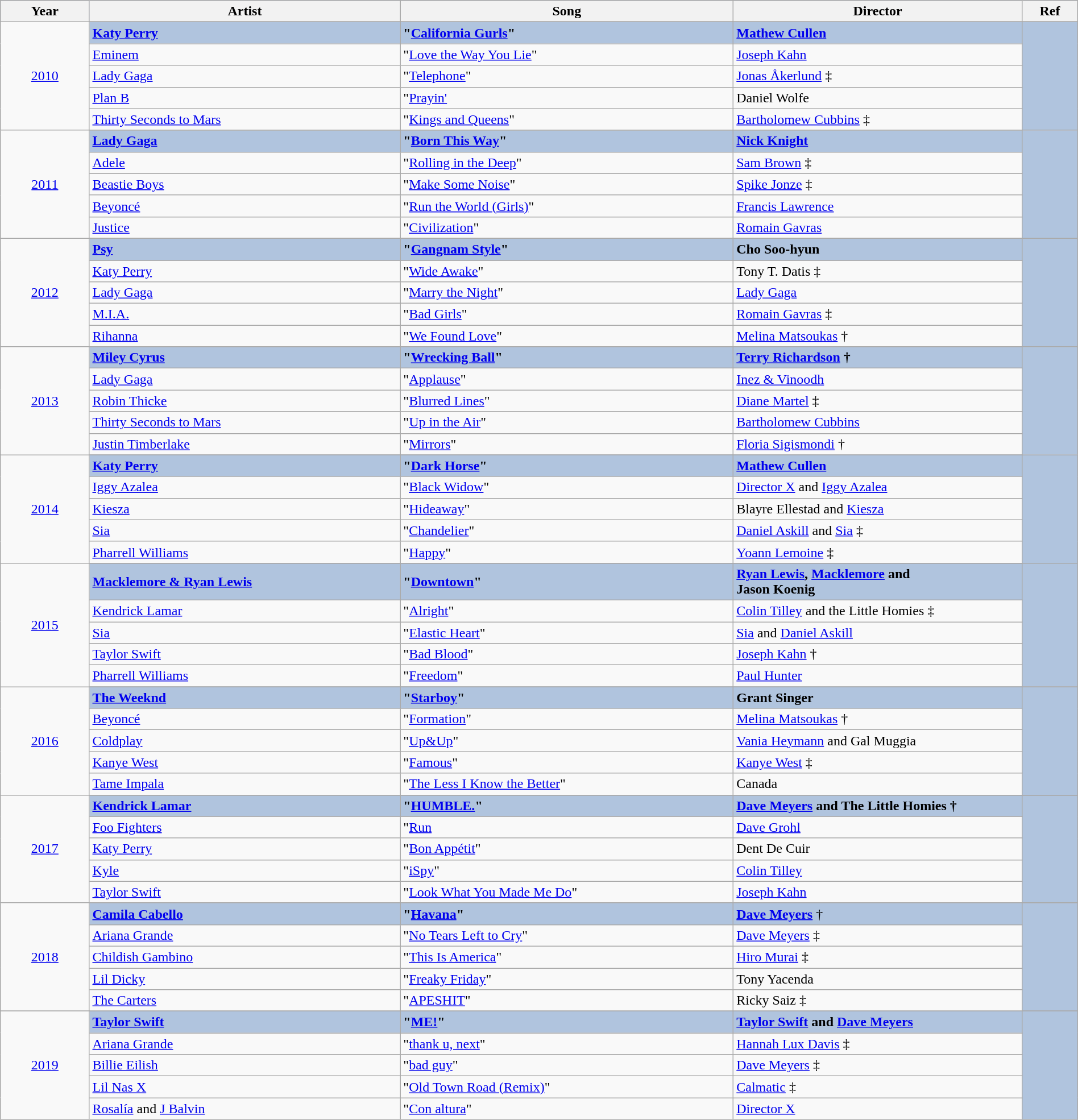<table class="wikitable" style="width:100%;">
<tr style="background:#B0C4DE;">
<th style="width:8%;">Year</th>
<th style="width:28%;">Artist</th>
<th style="width:30%;">Song</th>
<th style="width:26%;">Director</th>
<th style="width:5%;">Ref</th>
</tr>
<tr>
<td rowspan="6" align="center"><a href='#'>2010</a></td>
</tr>
<tr style="background:#B0C4DE">
<td><strong><a href='#'>Katy Perry</a> </strong></td>
<td><strong>"<a href='#'>California Gurls</a>"</strong></td>
<td><strong><a href='#'>Mathew Cullen</a></strong></td>
<td rowspan="6" align="center"></td>
</tr>
<tr>
<td><a href='#'>Eminem</a> </td>
<td>"<a href='#'>Love the Way You Lie</a>"</td>
<td><a href='#'>Joseph Kahn</a></td>
</tr>
<tr>
<td><a href='#'>Lady Gaga</a> </td>
<td>"<a href='#'>Telephone</a>"</td>
<td><a href='#'>Jonas Åkerlund</a> ‡</td>
</tr>
<tr>
<td><a href='#'>Plan B</a></td>
<td>"<a href='#'>Prayin'</a></td>
<td>Daniel Wolfe</td>
</tr>
<tr>
<td><a href='#'>Thirty Seconds to Mars</a></td>
<td>"<a href='#'>Kings and Queens</a>"</td>
<td><a href='#'>Bartholomew Cubbins</a> ‡</td>
</tr>
<tr>
<td rowspan="6" align="center"><a href='#'>2011</a></td>
</tr>
<tr style="background:#B0C4DE">
<td><strong><a href='#'>Lady Gaga</a></strong></td>
<td><strong>"<a href='#'>Born This Way</a>"</strong></td>
<td><strong><a href='#'>Nick Knight</a></strong></td>
<td rowspan="6" align="center"></td>
</tr>
<tr>
<td><a href='#'>Adele</a></td>
<td>"<a href='#'>Rolling in the Deep</a>"</td>
<td><a href='#'>Sam Brown</a> ‡</td>
</tr>
<tr>
<td><a href='#'>Beastie Boys</a></td>
<td>"<a href='#'>Make Some Noise</a>"</td>
<td><a href='#'>Spike Jonze</a> ‡</td>
</tr>
<tr>
<td><a href='#'>Beyoncé</a></td>
<td>"<a href='#'>Run the World (Girls)</a>"</td>
<td><a href='#'>Francis Lawrence</a></td>
</tr>
<tr>
<td><a href='#'>Justice</a></td>
<td>"<a href='#'>Civilization</a>"</td>
<td><a href='#'>Romain Gavras</a></td>
</tr>
<tr>
<td rowspan="6" align="center"><a href='#'>2012</a></td>
</tr>
<tr style="background:#B0C4DE">
<td><strong><a href='#'>Psy</a></strong></td>
<td><strong>"<a href='#'>Gangnam Style</a>"</strong></td>
<td><strong>Cho Soo-hyun</strong></td>
<td rowspan="6" align="center"></td>
</tr>
<tr>
<td><a href='#'>Katy Perry</a></td>
<td>"<a href='#'>Wide Awake</a>"</td>
<td>Tony T. Datis ‡</td>
</tr>
<tr>
<td><a href='#'>Lady Gaga</a></td>
<td>"<a href='#'>Marry the Night</a>"</td>
<td><a href='#'>Lady Gaga</a></td>
</tr>
<tr>
<td><a href='#'>M.I.A.</a></td>
<td>"<a href='#'>Bad Girls</a>"</td>
<td><a href='#'>Romain Gavras</a> ‡</td>
</tr>
<tr>
<td><a href='#'>Rihanna</a> </td>
<td>"<a href='#'>We Found Love</a>"</td>
<td><a href='#'>Melina Matsoukas</a> †</td>
</tr>
<tr>
<td rowspan="6" align="center"><a href='#'>2013</a></td>
</tr>
<tr style="background:#B0C4DE">
<td><strong><a href='#'>Miley Cyrus</a></strong></td>
<td><strong>"<a href='#'>Wrecking Ball</a>"</strong></td>
<td><strong><a href='#'>Terry Richardson</a> †</strong></td>
<td rowspan="6" align="center"></td>
</tr>
<tr>
<td><a href='#'>Lady Gaga</a></td>
<td>"<a href='#'>Applause</a>"</td>
<td><a href='#'>Inez & Vinoodh</a></td>
</tr>
<tr>
<td><a href='#'>Robin Thicke</a> </td>
<td>"<a href='#'>Blurred Lines</a>"</td>
<td><a href='#'>Diane Martel</a> ‡</td>
</tr>
<tr>
<td><a href='#'>Thirty Seconds to Mars</a></td>
<td>"<a href='#'>Up in the Air</a>"</td>
<td><a href='#'>Bartholomew Cubbins</a></td>
</tr>
<tr>
<td><a href='#'>Justin Timberlake</a></td>
<td>"<a href='#'>Mirrors</a>"</td>
<td><a href='#'>Floria Sigismondi</a> †</td>
</tr>
<tr>
<td rowspan="6" align="center"><a href='#'>2014</a></td>
</tr>
<tr style="background:#B0C4DE">
<td><strong><a href='#'>Katy Perry</a> </strong></td>
<td><strong>"<a href='#'>Dark Horse</a>"</strong></td>
<td><strong><a href='#'>Mathew Cullen</a></strong></td>
<td rowspan="6" align="center"></td>
</tr>
<tr>
<td><a href='#'>Iggy Azalea</a> </td>
<td>"<a href='#'>Black Widow</a>"</td>
<td><a href='#'>Director X</a> and <a href='#'>Iggy Azalea</a></td>
</tr>
<tr>
<td><a href='#'>Kiesza</a></td>
<td>"<a href='#'>Hideaway</a>"</td>
<td>Blayre Ellestad and <a href='#'>Kiesza</a></td>
</tr>
<tr>
<td><a href='#'>Sia</a></td>
<td>"<a href='#'>Chandelier</a>"</td>
<td><a href='#'>Daniel Askill</a> and <a href='#'>Sia</a> ‡</td>
</tr>
<tr>
<td><a href='#'>Pharrell Williams</a></td>
<td>"<a href='#'>Happy</a>"</td>
<td><a href='#'>Yoann Lemoine</a> ‡</td>
</tr>
<tr>
<td rowspan="6" align="center"><a href='#'>2015</a></td>
</tr>
<tr style="background:#B0C4DE">
<td><strong><a href='#'>Macklemore & Ryan Lewis</a></strong></td>
<td><strong>"<a href='#'>Downtown</a>"</strong></td>
<td><strong><a href='#'>Ryan Lewis</a>, <a href='#'>Macklemore</a> and <br>Jason Koenig</strong></td>
<td rowspan="5" align="center"></td>
</tr>
<tr>
<td><a href='#'>Kendrick Lamar</a></td>
<td>"<a href='#'>Alright</a>"</td>
<td><a href='#'>Colin Tilley</a> and the Little Homies ‡</td>
</tr>
<tr>
<td><a href='#'>Sia</a></td>
<td>"<a href='#'>Elastic Heart</a>"</td>
<td><a href='#'>Sia</a> and <a href='#'>Daniel Askill</a></td>
</tr>
<tr>
<td><a href='#'>Taylor Swift</a> </td>
<td>"<a href='#'>Bad Blood</a>"</td>
<td><a href='#'>Joseph Kahn</a> †</td>
</tr>
<tr>
<td><a href='#'>Pharrell Williams</a></td>
<td>"<a href='#'>Freedom</a>"</td>
<td><a href='#'>Paul Hunter</a></td>
</tr>
<tr>
<td rowspan="6" align="center"><a href='#'>2016</a></td>
</tr>
<tr style="background:#B0C4DE">
<td><strong><a href='#'>The Weeknd</a> </strong></td>
<td><strong>"<a href='#'>Starboy</a>"</strong></td>
<td><strong>Grant Singer</strong></td>
<td rowspan="5" align="center"></td>
</tr>
<tr>
<td><a href='#'>Beyoncé</a></td>
<td>"<a href='#'>Formation</a>"</td>
<td><a href='#'>Melina Matsoukas</a> †</td>
</tr>
<tr>
<td><a href='#'>Coldplay</a></td>
<td>"<a href='#'>Up&Up</a>"</td>
<td><a href='#'>Vania Heymann</a> and Gal Muggia</td>
</tr>
<tr>
<td><a href='#'>Kanye West</a></td>
<td>"<a href='#'>Famous</a>"</td>
<td><a href='#'>Kanye West</a> ‡</td>
</tr>
<tr>
<td><a href='#'>Tame Impala</a></td>
<td>"<a href='#'>The Less I Know the Better</a>"</td>
<td>Canada</td>
</tr>
<tr>
<td rowspan="6" align="center"><a href='#'>2017</a></td>
</tr>
<tr style="background:#B0C4DE">
<td><strong><a href='#'>Kendrick Lamar</a></strong></td>
<td><strong>"<a href='#'>HUMBLE.</a>"</strong></td>
<td><strong><a href='#'>Dave Meyers</a> and The Little Homies †</strong></td>
<td rowspan="5" align="center"></td>
</tr>
<tr>
<td><a href='#'>Foo Fighters</a></td>
<td>"<a href='#'>Run</a></td>
<td><a href='#'>Dave Grohl</a></td>
</tr>
<tr>
<td><a href='#'>Katy Perry</a> </td>
<td>"<a href='#'>Bon Appétit</a>"</td>
<td>Dent De Cuir</td>
</tr>
<tr>
<td><a href='#'>Kyle</a> </td>
<td>"<a href='#'>iSpy</a>"</td>
<td><a href='#'>Colin Tilley</a></td>
</tr>
<tr>
<td><a href='#'>Taylor Swift</a></td>
<td>"<a href='#'>Look What You Made Me Do</a>"</td>
<td><a href='#'>Joseph Kahn</a></td>
</tr>
<tr>
<td rowspan="6" align="center"><a href='#'>2018</a></td>
</tr>
<tr style="background:#B0C4DE">
<td><strong><a href='#'>Camila Cabello</a>  </strong></td>
<td><strong>"<a href='#'>Havana</a>"</strong></td>
<td><strong><a href='#'>Dave Meyers</a></strong> †</td>
<td rowspan="5" align="center"></td>
</tr>
<tr>
<td><a href='#'>Ariana Grande</a></td>
<td>"<a href='#'>No Tears Left to Cry</a>"</td>
<td><a href='#'>Dave Meyers</a> ‡</td>
</tr>
<tr>
<td><a href='#'>Childish Gambino</a></td>
<td>"<a href='#'>This Is America</a>"</td>
<td><a href='#'>Hiro Murai</a> ‡</td>
</tr>
<tr>
<td><a href='#'>Lil Dicky</a>  </td>
<td>"<a href='#'>Freaky Friday</a>"</td>
<td>Tony Yacenda</td>
</tr>
<tr>
<td><a href='#'>The Carters</a></td>
<td>"<a href='#'>APESHIT</a>"</td>
<td>Ricky Saiz ‡</td>
</tr>
<tr>
</tr>
<tr>
<td rowspan="6" align="center"><a href='#'>2019</a></td>
</tr>
<tr style="background:#B0C4DE">
<td><strong><a href='#'>Taylor Swift</a> </strong></td>
<td><strong>"<a href='#'>ME!</a>"</strong></td>
<td><strong><a href='#'>Taylor Swift</a> and <a href='#'>Dave Meyers</a></strong></td>
<td rowspan="5" align="center"></td>
</tr>
<tr>
<td><a href='#'>Ariana Grande</a></td>
<td>"<a href='#'>thank u, next</a>"</td>
<td><a href='#'>Hannah Lux Davis</a> ‡</td>
</tr>
<tr>
<td><a href='#'>Billie Eilish</a></td>
<td>"<a href='#'>bad guy</a>"</td>
<td><a href='#'>Dave Meyers</a> ‡</td>
</tr>
<tr>
<td><a href='#'>Lil Nas X</a> </td>
<td>"<a href='#'>Old Town Road (Remix)</a>"</td>
<td><a href='#'>Calmatic</a> ‡</td>
</tr>
<tr>
<td><a href='#'>Rosalía</a> and <a href='#'>J Balvin</a> </td>
<td>"<a href='#'>Con altura</a>"</td>
<td><a href='#'>Director X</a></td>
</tr>
</table>
